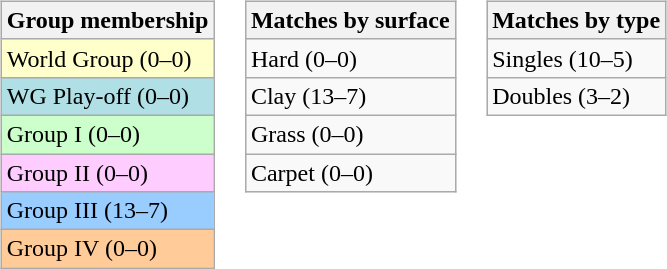<table>
<tr valign=top>
<td><br><table class=wikitable>
<tr>
<th>Group membership</th>
</tr>
<tr bgcolor=#FFFFCC>
<td>World Group (0–0)</td>
</tr>
<tr style="background:#B0E0E6;">
<td>WG Play-off (0–0)</td>
</tr>
<tr bgcolor=#CCFFCC>
<td>Group I (0–0)</td>
</tr>
<tr bgcolor=#FFCCFF>
<td>Group II (0–0)</td>
</tr>
<tr bgcolor=#99CCFF>
<td>Group III (13–7)</td>
</tr>
<tr bgcolor=#FFCC99>
<td>Group IV (0–0)</td>
</tr>
</table>
</td>
<td><br><table class=wikitable>
<tr>
<th>Matches by surface</th>
</tr>
<tr>
<td>Hard (0–0)</td>
</tr>
<tr>
<td>Clay (13–7)</td>
</tr>
<tr>
<td>Grass (0–0)</td>
</tr>
<tr>
<td>Carpet (0–0)</td>
</tr>
</table>
</td>
<td><br><table class=wikitable>
<tr>
<th>Matches by type</th>
</tr>
<tr>
<td>Singles (10–5)</td>
</tr>
<tr>
<td>Doubles (3–2)</td>
</tr>
</table>
</td>
</tr>
</table>
